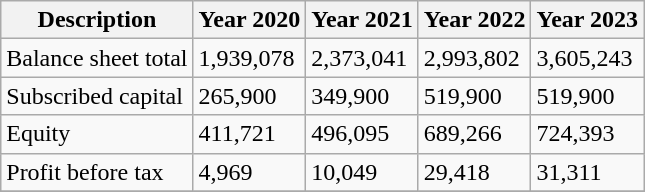<table class="wikitable sortable">
<tr>
<th>Description</th>
<th>Year 2020</th>
<th>Year 2021</th>
<th>Year 2022</th>
<th>Year 2023</th>
</tr>
<tr>
<td>Balance sheet total</td>
<td>1,939,078</td>
<td>2,373,041</td>
<td>2,993,802</td>
<td>3,605,243</td>
</tr>
<tr>
<td>Subscribed capital</td>
<td>265,900</td>
<td>349,900</td>
<td>519,900</td>
<td>519,900</td>
</tr>
<tr>
<td>Equity</td>
<td>411,721</td>
<td>496,095</td>
<td>689,266</td>
<td>724,393</td>
</tr>
<tr>
<td>Profit before tax</td>
<td>4,969</td>
<td>10,049</td>
<td>29,418</td>
<td>31,311</td>
</tr>
<tr>
</tr>
</table>
